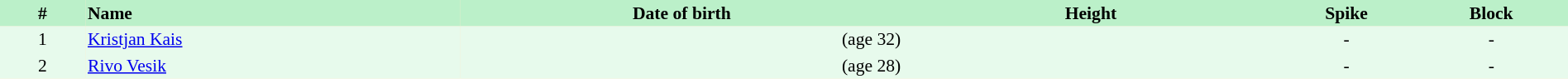<table border=0 cellpadding=2 cellspacing=0  |- bgcolor=#FFECCE style="text-align:center; font-size:90%;" width=100%>
<tr bgcolor=#BBF0C9>
<th width=5%>#</th>
<th width=22% align=left>Name</th>
<th width=26%>Date of birth</th>
<th width=22%>Height</th>
<th width=8%>Spike</th>
<th width=9%>Block</th>
</tr>
<tr bgcolor=#E7FAEC>
<td>1</td>
<td align=left><a href='#'>Kristjan Kais</a></td>
<td align=right> (age 32)</td>
<td></td>
<td>-</td>
<td>-</td>
</tr>
<tr bgcolor=#E7FAEC>
<td>2</td>
<td align=left><a href='#'>Rivo Vesik</a></td>
<td align=right> (age 28)</td>
<td></td>
<td>-</td>
<td>-</td>
</tr>
</table>
